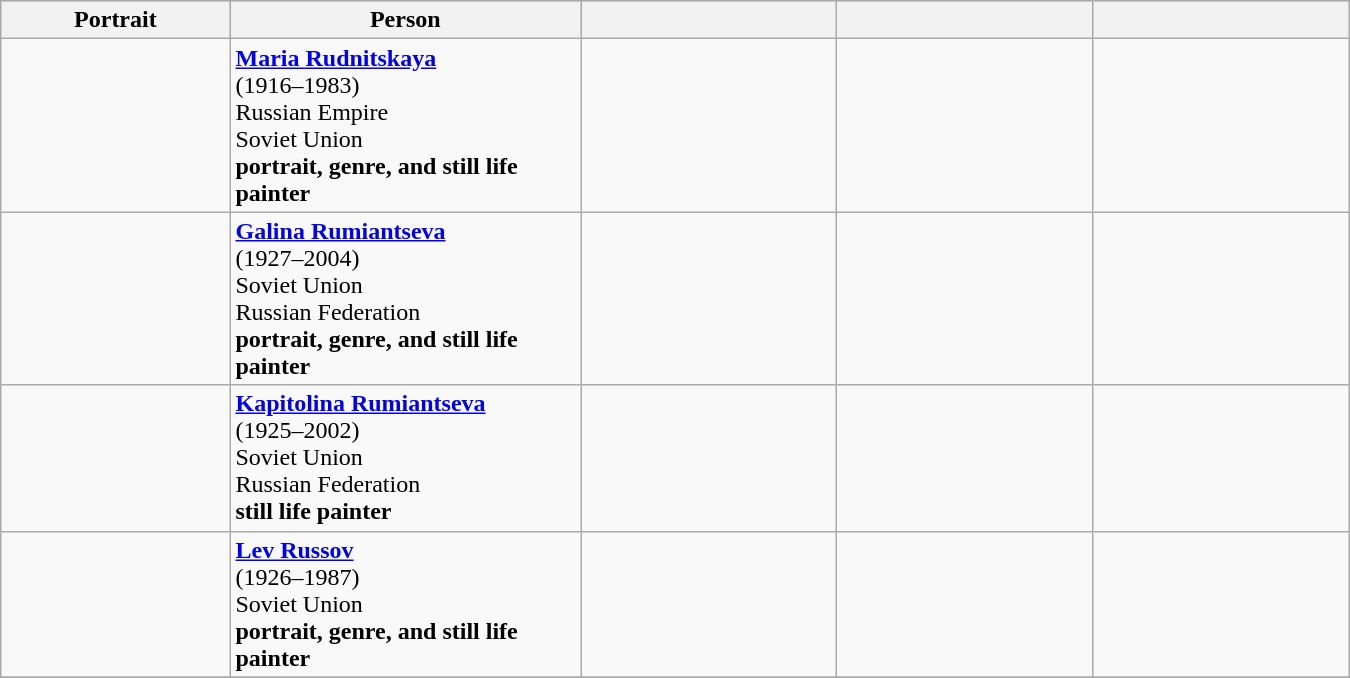<table class="wikitable" width=900pt>
<tr bgcolor="#cccccc">
<th width=17%>Portrait</th>
<th width=26%>Person</th>
<th width=19%></th>
<th width=19%></th>
<th width=19%></th>
</tr>
<tr>
<td align=center></td>
<td><strong><a href='#'>Maria Rudnitskaya</a></strong> <br>(1916–1983)<br>Russian Empire<br>Soviet Union<br><strong>portrait, genre, and still life painter</strong></td>
<td align=center></td>
<td align=center></td>
<td align=center></td>
</tr>
<tr>
<td align=center></td>
<td><strong><a href='#'>Galina Rumiantseva</a></strong> <br>(1927–2004)<br>Soviet Union<br>Russian Federation<br><strong>portrait, genre, and still life painter</strong></td>
<td align=center></td>
<td align=center></td>
<td align=center></td>
</tr>
<tr>
<td align=center></td>
<td><strong><a href='#'>Kapitolina Rumiantseva</a></strong> <br>(1925–2002)<br>Soviet Union<br>Russian Federation<br><strong>still life painter</strong></td>
<td align=center></td>
<td align=center></td>
<td align=center></td>
</tr>
<tr>
<td align=center></td>
<td><strong><a href='#'>Lev Russov</a></strong> <br>(1926–1987)<br> Soviet Union<br><strong>portrait, genre, and still life painter</strong></td>
<td align=center></td>
<td align=center></td>
<td align=center></td>
</tr>
<tr>
</tr>
</table>
